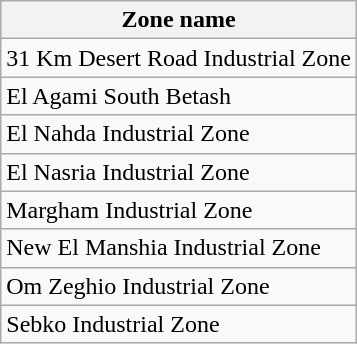<table class="wikitable">
<tr>
<th>Zone name</th>
</tr>
<tr>
<td rowspan="1">31 Km Desert Road Industrial Zone</td>
</tr>
<tr>
<td rowspan="1">El Agami South Betash</td>
</tr>
<tr>
<td rowspan="1">El Nahda Industrial Zone</td>
</tr>
<tr>
<td rowspan="1">El Nasria Industrial Zone</td>
</tr>
<tr>
<td rowspan="1">Margham Industrial Zone</td>
</tr>
<tr>
<td rowspan="1">New El Manshia Industrial Zone</td>
</tr>
<tr>
<td rowspan="1">Om Zeghio Industrial Zone</td>
</tr>
<tr>
<td rowspan="1">Sebko Industrial Zone</td>
</tr>
</table>
